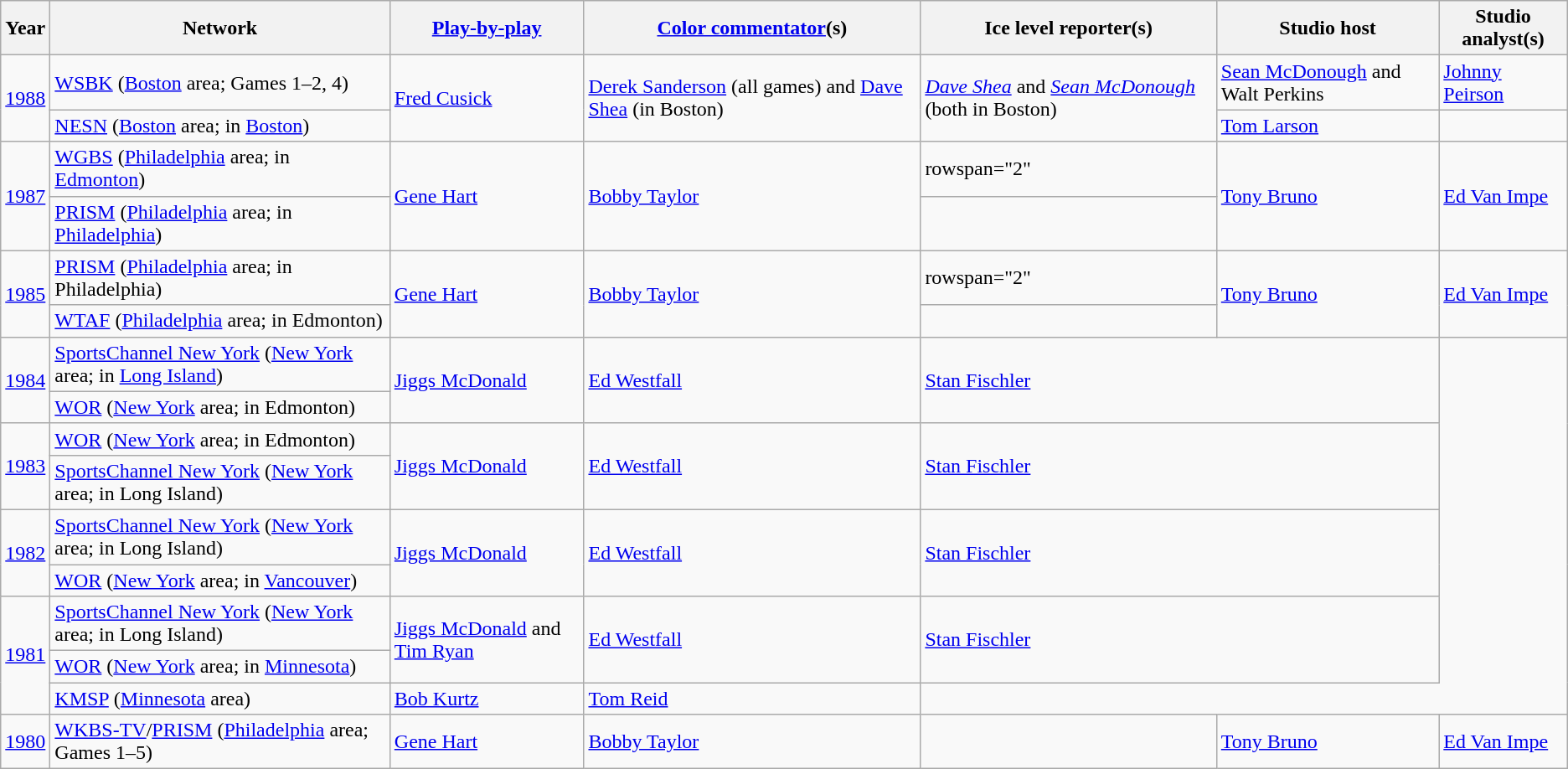<table class="wikitable">
<tr>
<th>Year</th>
<th>Network</th>
<th><a href='#'>Play-by-play</a></th>
<th><a href='#'>Color commentator</a>(s)</th>
<th>Ice level reporter(s)</th>
<th>Studio host</th>
<th>Studio analyst(s)</th>
</tr>
<tr>
<td rowspan="2"><a href='#'>1988</a></td>
<td><a href='#'>WSBK</a> (<a href='#'>Boston</a> area; Games 1–2, 4)</td>
<td rowspan="2"><a href='#'>Fred Cusick</a></td>
<td rowspan="2"><a href='#'>Derek Sanderson</a> (all games) and <a href='#'>Dave Shea</a> (in Boston)</td>
<td rowspan="2"><em><a href='#'>Dave Shea</a></em> and <em><a href='#'>Sean McDonough</a></em> (both in Boston)</td>
<td><a href='#'>Sean McDonough</a> and Walt Perkins</td>
<td><a href='#'>Johnny Peirson</a></td>
</tr>
<tr>
<td><a href='#'>NESN</a> (<a href='#'>Boston</a> area; in <a href='#'>Boston</a>)</td>
<td><a href='#'>Tom Larson</a></td>
</tr>
<tr>
<td rowspan="2"><a href='#'>1987</a></td>
<td><a href='#'>WGBS</a> (<a href='#'>Philadelphia</a> area; in <a href='#'>Edmonton</a>)</td>
<td rowspan="2"><a href='#'>Gene Hart</a></td>
<td rowspan="2"><a href='#'>Bobby Taylor</a></td>
<td>rowspan="2" </td>
<td rowspan="2"><a href='#'>Tony Bruno</a></td>
<td rowspan="2"><a href='#'>Ed Van Impe</a></td>
</tr>
<tr>
<td><a href='#'>PRISM</a> (<a href='#'>Philadelphia</a> area; in <a href='#'>Philadelphia</a>)</td>
</tr>
<tr>
<td rowspan="2"><a href='#'>1985</a></td>
<td><a href='#'>PRISM</a> (<a href='#'>Philadelphia</a> area; in Philadelphia)</td>
<td rowspan="2"><a href='#'>Gene Hart</a></td>
<td rowspan="2"><a href='#'>Bobby Taylor</a></td>
<td>rowspan="2" </td>
<td rowspan="2"><a href='#'>Tony Bruno</a></td>
<td rowspan="2"><a href='#'>Ed Van Impe</a></td>
</tr>
<tr>
<td><a href='#'>WTAF</a> (<a href='#'>Philadelphia</a> area; in Edmonton)</td>
</tr>
<tr>
<td rowspan="2"><a href='#'>1984</a></td>
<td><a href='#'>SportsChannel New York</a> (<a href='#'>New York</a> area; in <a href='#'>Long Island</a>)</td>
<td rowspan="2"><a href='#'>Jiggs McDonald</a></td>
<td rowspan="2"><a href='#'>Ed Westfall</a></td>
<td colspan="2" rowspan="2"><a href='#'>Stan Fischler</a></td>
</tr>
<tr>
<td><a href='#'>WOR</a> (<a href='#'>New York</a> area; in Edmonton)</td>
</tr>
<tr>
<td rowspan="2"><a href='#'>1983</a></td>
<td><a href='#'>WOR</a> (<a href='#'>New York</a> area; in Edmonton)</td>
<td rowspan="2"><a href='#'>Jiggs McDonald</a></td>
<td rowspan="2"><a href='#'>Ed Westfall</a></td>
<td colspan="2" rowspan="2"><a href='#'>Stan Fischler</a></td>
</tr>
<tr>
<td><a href='#'>SportsChannel New York</a> (<a href='#'>New York</a> area; in Long Island)</td>
</tr>
<tr>
<td rowspan="2"><a href='#'>1982</a></td>
<td><a href='#'>SportsChannel New York</a> (<a href='#'>New York</a> area; in Long Island)</td>
<td rowspan="2"><a href='#'>Jiggs McDonald</a></td>
<td rowspan="2"><a href='#'>Ed Westfall</a></td>
<td colspan="2" rowspan="2"><a href='#'>Stan Fischler</a></td>
</tr>
<tr>
<td><a href='#'>WOR</a> (<a href='#'>New York</a> area; in <a href='#'>Vancouver</a>)</td>
</tr>
<tr>
<td rowspan="3"><a href='#'>1981</a></td>
<td><a href='#'>SportsChannel New York</a> (<a href='#'>New York</a> area; in Long Island)</td>
<td rowspan="2"><a href='#'>Jiggs McDonald</a> and <a href='#'>Tim Ryan</a></td>
<td rowspan="2"><a href='#'>Ed Westfall</a></td>
<td colspan="2" rowspan="2"><a href='#'>Stan Fischler</a></td>
</tr>
<tr>
<td><a href='#'>WOR</a> (<a href='#'>New York</a> area; in <a href='#'>Minnesota</a>)</td>
</tr>
<tr>
<td><a href='#'>KMSP</a> (<a href='#'>Minnesota</a> area)</td>
<td><a href='#'>Bob Kurtz</a></td>
<td><a href='#'>Tom Reid</a></td>
</tr>
<tr>
<td><a href='#'>1980</a></td>
<td><a href='#'>WKBS-TV</a>/<a href='#'>PRISM</a> (<a href='#'>Philadelphia</a> area; Games 1–5)</td>
<td><a href='#'>Gene Hart</a></td>
<td><a href='#'>Bobby Taylor</a></td>
<td></td>
<td><a href='#'>Tony Bruno</a></td>
<td><a href='#'>Ed Van Impe</a></td>
</tr>
</table>
